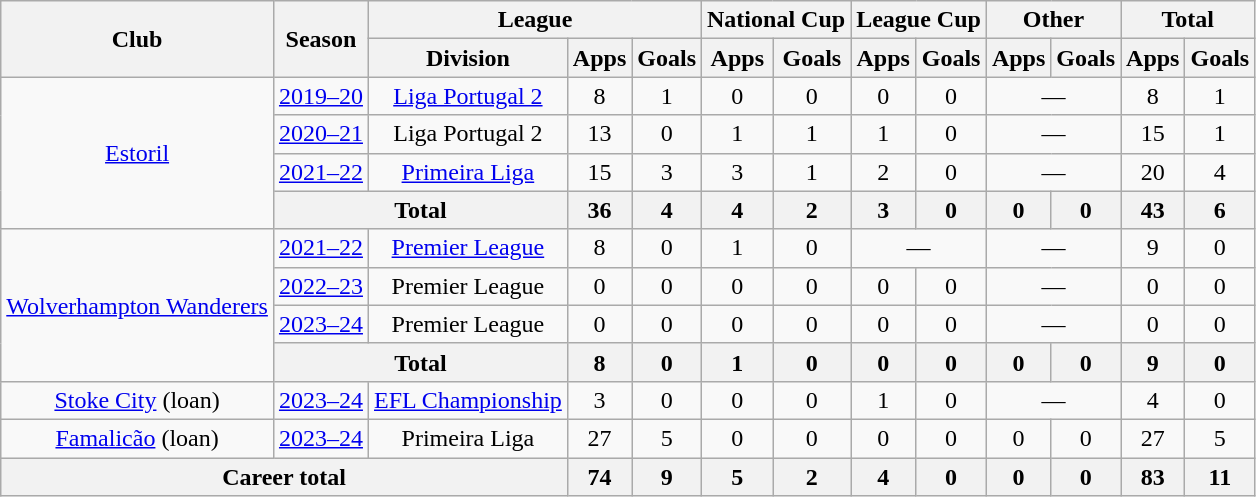<table class="wikitable" style="text-align: center">
<tr>
<th rowspan="2">Club</th>
<th rowspan="2">Season</th>
<th colspan="3">League</th>
<th colspan="2">National Cup</th>
<th colspan="2">League Cup</th>
<th colspan="2">Other</th>
<th colspan="2">Total</th>
</tr>
<tr>
<th>Division</th>
<th>Apps</th>
<th>Goals</th>
<th>Apps</th>
<th>Goals</th>
<th>Apps</th>
<th>Goals</th>
<th>Apps</th>
<th>Goals</th>
<th>Apps</th>
<th>Goals</th>
</tr>
<tr>
<td rowspan="4"><a href='#'>Estoril</a></td>
<td><a href='#'>2019–20</a></td>
<td><a href='#'>Liga Portugal 2</a></td>
<td>8</td>
<td>1</td>
<td>0</td>
<td>0</td>
<td>0</td>
<td>0</td>
<td colspan="2">—</td>
<td>8</td>
<td>1</td>
</tr>
<tr>
<td><a href='#'>2020–21</a></td>
<td>Liga Portugal 2</td>
<td>13</td>
<td>0</td>
<td>1</td>
<td>1</td>
<td>1</td>
<td>0</td>
<td colspan="2">—</td>
<td>15</td>
<td>1</td>
</tr>
<tr>
<td><a href='#'>2021–22</a></td>
<td><a href='#'>Primeira Liga</a></td>
<td>15</td>
<td>3</td>
<td>3</td>
<td>1</td>
<td>2</td>
<td>0</td>
<td colspan="2">—</td>
<td>20</td>
<td>4</td>
</tr>
<tr>
<th colspan="2">Total</th>
<th>36</th>
<th>4</th>
<th>4</th>
<th>2</th>
<th>3</th>
<th>0</th>
<th>0</th>
<th>0</th>
<th>43</th>
<th>6</th>
</tr>
<tr>
<td rowspan="4"><a href='#'>Wolverhampton Wanderers</a></td>
<td><a href='#'>2021–22</a></td>
<td><a href='#'>Premier League</a></td>
<td>8</td>
<td>0</td>
<td>1</td>
<td>0</td>
<td colspan="2">—</td>
<td colspan="2">—</td>
<td>9</td>
<td>0</td>
</tr>
<tr>
<td><a href='#'>2022–23</a></td>
<td>Premier League</td>
<td>0</td>
<td>0</td>
<td>0</td>
<td>0</td>
<td>0</td>
<td>0</td>
<td colspan="2">—</td>
<td>0</td>
<td>0</td>
</tr>
<tr>
<td><a href='#'>2023–24</a></td>
<td>Premier League</td>
<td>0</td>
<td>0</td>
<td>0</td>
<td>0</td>
<td>0</td>
<td>0</td>
<td colspan="2">—</td>
<td>0</td>
<td>0</td>
</tr>
<tr>
<th colspan="2">Total</th>
<th>8</th>
<th>0</th>
<th>1</th>
<th>0</th>
<th>0</th>
<th>0</th>
<th>0</th>
<th>0</th>
<th>9</th>
<th>0</th>
</tr>
<tr>
<td><a href='#'>Stoke City</a> (loan)</td>
<td><a href='#'>2023–24</a></td>
<td><a href='#'>EFL Championship</a></td>
<td>3</td>
<td>0</td>
<td>0</td>
<td>0</td>
<td>1</td>
<td>0</td>
<td colspan="2">—</td>
<td>4</td>
<td>0</td>
</tr>
<tr>
<td><a href='#'>Famalicão</a> (loan)</td>
<td><a href='#'>2023–24</a></td>
<td>Primeira Liga</td>
<td>27</td>
<td>5</td>
<td>0</td>
<td>0</td>
<td>0</td>
<td>0</td>
<td>0</td>
<td>0</td>
<td>27</td>
<td>5</td>
</tr>
<tr>
<th colspan="3">Career total</th>
<th>74</th>
<th>9</th>
<th>5</th>
<th>2</th>
<th>4</th>
<th>0</th>
<th>0</th>
<th>0</th>
<th>83</th>
<th>11</th>
</tr>
</table>
